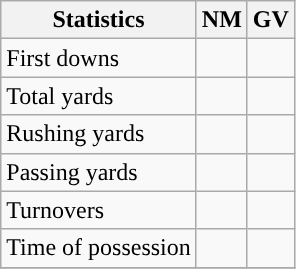<table class="wikitable" style="float: left;">
<tr>
<th>Statistics</th>
<th>NM</th>
<th>GV</th>
</tr>
<tr>
<td>First downs</td>
<td></td>
<td></td>
</tr>
<tr>
<td>Total yards</td>
<td></td>
<td></td>
</tr>
<tr>
<td>Rushing yards</td>
<td></td>
<td></td>
</tr>
<tr>
<td>Passing yards</td>
<td></td>
<td></td>
</tr>
<tr>
<td>Turnovers</td>
<td></td>
<td></td>
</tr>
<tr>
<td>Time of possession</td>
<td></td>
<td></td>
</tr>
<tr>
</tr>
</table>
